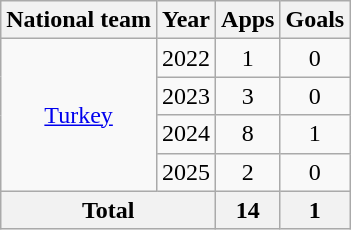<table class="wikitable" style="text-align:center">
<tr>
<th>National team</th>
<th>Year</th>
<th>Apps</th>
<th>Goals</th>
</tr>
<tr>
<td rowspan="4"><a href='#'>Turkey</a></td>
<td>2022</td>
<td>1</td>
<td>0</td>
</tr>
<tr>
<td>2023</td>
<td>3</td>
<td>0</td>
</tr>
<tr>
<td>2024</td>
<td>8</td>
<td>1</td>
</tr>
<tr>
<td>2025</td>
<td>2</td>
<td>0</td>
</tr>
<tr>
<th colspan="2">Total</th>
<th>14</th>
<th>1</th>
</tr>
</table>
